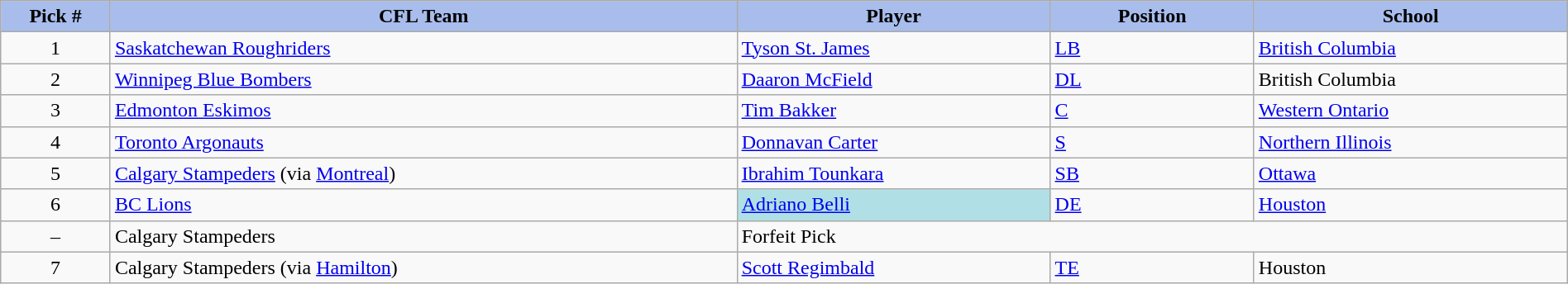<table class="wikitable" border="1" style="width: 100%">
<tr>
<th style="background:#a8bdec;" width=7%>Pick #</th>
<th width=40% style="background:#a8bdec;">CFL Team</th>
<th width=20% style="background:#a8bdec;">Player</th>
<th width=13% style="background:#a8bdec;">Position</th>
<th width=20% style="background:#a8bdec;">School</th>
</tr>
<tr>
<td align=center>1</td>
<td><a href='#'>Saskatchewan Roughriders</a></td>
<td><a href='#'>Tyson St. James</a></td>
<td><a href='#'>LB</a></td>
<td><a href='#'>British Columbia</a></td>
</tr>
<tr>
<td align=center>2</td>
<td><a href='#'>Winnipeg Blue Bombers</a></td>
<td><a href='#'>Daaron McField</a></td>
<td><a href='#'>DL</a></td>
<td>British Columbia</td>
</tr>
<tr>
<td align=center>3</td>
<td><a href='#'>Edmonton Eskimos</a></td>
<td><a href='#'>Tim Bakker</a></td>
<td><a href='#'>C</a></td>
<td><a href='#'>Western Ontario</a></td>
</tr>
<tr>
<td align=center>4</td>
<td><a href='#'>Toronto Argonauts</a></td>
<td><a href='#'>Donnavan Carter</a></td>
<td><a href='#'>S</a></td>
<td><a href='#'>Northern Illinois</a></td>
</tr>
<tr>
<td align=center>5</td>
<td><a href='#'>Calgary Stampeders</a> (via <a href='#'>Montreal</a>)</td>
<td><a href='#'>Ibrahim Tounkara</a></td>
<td><a href='#'>SB</a></td>
<td><a href='#'>Ottawa</a></td>
</tr>
<tr>
<td align=center>6</td>
<td><a href='#'>BC Lions</a></td>
<td bgcolor="#B0E0E6"><a href='#'>Adriano Belli</a></td>
<td><a href='#'>DE</a></td>
<td><a href='#'>Houston</a></td>
</tr>
<tr>
<td align=center>–</td>
<td>Calgary Stampeders</td>
<td colspan="3">Forfeit Pick</td>
</tr>
<tr>
<td align=center>7</td>
<td>Calgary Stampeders (via <a href='#'>Hamilton</a>)</td>
<td><a href='#'>Scott Regimbald</a></td>
<td><a href='#'>TE</a></td>
<td>Houston</td>
</tr>
</table>
